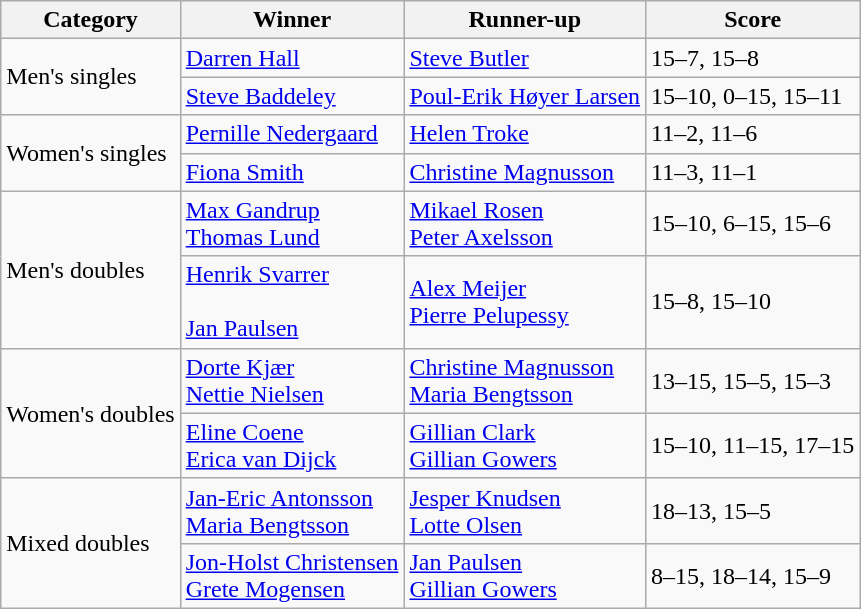<table class="wikitable">
<tr>
<th>Category</th>
<th>Winner</th>
<th>Runner-up</th>
<th>Score</th>
</tr>
<tr>
<td rowspan=2>Men's singles</td>
<td> <a href='#'>Darren Hall</a></td>
<td> <a href='#'>Steve Butler</a></td>
<td>15–7, 15–8</td>
</tr>
<tr>
<td> <a href='#'>Steve Baddeley</a></td>
<td> <a href='#'>Poul-Erik Høyer Larsen</a></td>
<td>15–10, 0–15, 15–11</td>
</tr>
<tr>
<td rowspan=2>Women's singles</td>
<td> <a href='#'>Pernille Nedergaard</a></td>
<td> <a href='#'>Helen Troke</a></td>
<td>11–2, 11–6</td>
</tr>
<tr>
<td> <a href='#'>Fiona Smith</a></td>
<td> <a href='#'>Christine Magnusson</a></td>
<td>11–3, 11–1</td>
</tr>
<tr>
<td rowspan=2>Men's doubles</td>
<td> <a href='#'>Max Gandrup</a><br> <a href='#'>Thomas Lund</a></td>
<td> <a href='#'>Mikael Rosen</a><br> <a href='#'>Peter Axelsson</a></td>
<td>15–10, 6–15, 15–6</td>
</tr>
<tr>
<td> <a href='#'>Henrik Svarrer</a><br><br> <a href='#'>Jan Paulsen</a></td>
<td> <a href='#'>Alex Meijer</a><br> <a href='#'>Pierre Pelupessy</a></td>
<td>15–8, 15–10</td>
</tr>
<tr>
<td rowspan=2>Women's doubles</td>
<td> <a href='#'>Dorte Kjær</a><br>  <a href='#'>Nettie Nielsen</a></td>
<td> <a href='#'>Christine Magnusson</a><br> <a href='#'>Maria Bengtsson</a></td>
<td>13–15, 15–5, 15–3</td>
</tr>
<tr>
<td> <a href='#'>Eline Coene</a><br> <a href='#'>Erica van Dijck</a></td>
<td> <a href='#'>Gillian Clark</a><br> <a href='#'>Gillian Gowers</a></td>
<td>15–10, 11–15, 17–15</td>
</tr>
<tr>
<td rowspan=2>Mixed doubles</td>
<td> <a href='#'>Jan-Eric Antonsson</a><br> <a href='#'>Maria Bengtsson</a></td>
<td> <a href='#'>Jesper Knudsen</a><br> <a href='#'>Lotte Olsen</a></td>
<td>18–13, 15–5</td>
</tr>
<tr>
<td> <a href='#'>Jon-Holst Christensen</a><br> <a href='#'>Grete Mogensen</a></td>
<td> <a href='#'>Jan Paulsen</a><br> <a href='#'>Gillian Gowers</a></td>
<td>8–15, 18–14, 15–9</td>
</tr>
</table>
